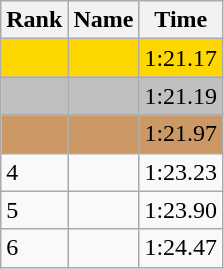<table class="wikitable">
<tr>
<th>Rank</th>
<th>Name</th>
<th>Time</th>
</tr>
<tr style="background:gold;">
<td></td>
<td></td>
<td>1:21.17</td>
</tr>
<tr style="background:silver;">
<td></td>
<td></td>
<td>1:21.19</td>
</tr>
<tr style="background:#CC9966;">
<td></td>
<td></td>
<td>1:21.97</td>
</tr>
<tr>
<td>4</td>
<td></td>
<td>1:23.23</td>
</tr>
<tr>
<td>5</td>
<td></td>
<td>1:23.90</td>
</tr>
<tr>
<td>6</td>
<td></td>
<td>1:24.47</td>
</tr>
</table>
